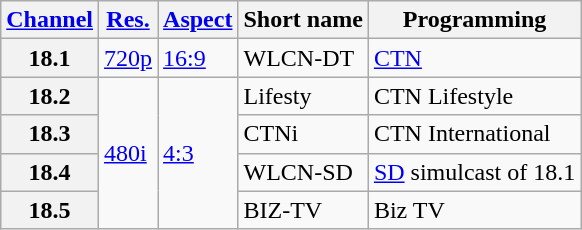<table class="wikitable">
<tr>
<th><a href='#'>Channel</a></th>
<th><a href='#'>Res.</a></th>
<th><a href='#'>Aspect</a></th>
<th>Short name</th>
<th>Programming</th>
</tr>
<tr>
<th scope = "row">18.1</th>
<td><a href='#'>720p</a></td>
<td><a href='#'>16:9</a></td>
<td>WLCN-DT</td>
<td><a href='#'>CTN</a></td>
</tr>
<tr>
<th scope = "row">18.2</th>
<td rowspan=4><a href='#'>480i</a></td>
<td rowspan=4><a href='#'>4:3</a></td>
<td>Lifesty</td>
<td>CTN Lifestyle</td>
</tr>
<tr>
<th scope = "row">18.3</th>
<td>CTNi</td>
<td>CTN International</td>
</tr>
<tr>
<th scope = "row">18.4</th>
<td>WLCN-SD</td>
<td><a href='#'>SD</a> simulcast of 18.1</td>
</tr>
<tr>
<th scope = "row">18.5</th>
<td>BIZ-TV</td>
<td>Biz TV</td>
</tr>
</table>
